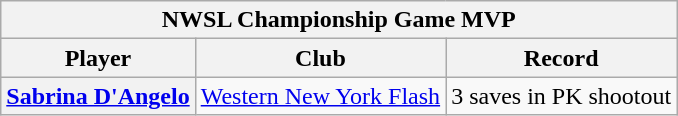<table class="wikitable">
<tr>
<th colspan=3>NWSL Championship Game MVP</th>
</tr>
<tr>
<th>Player</th>
<th>Club</th>
<th>Record</th>
</tr>
<tr>
<th> <a href='#'>Sabrina D'Angelo</a></th>
<td><a href='#'>Western New York Flash</a></td>
<td>3 saves in PK shootout</td>
</tr>
</table>
